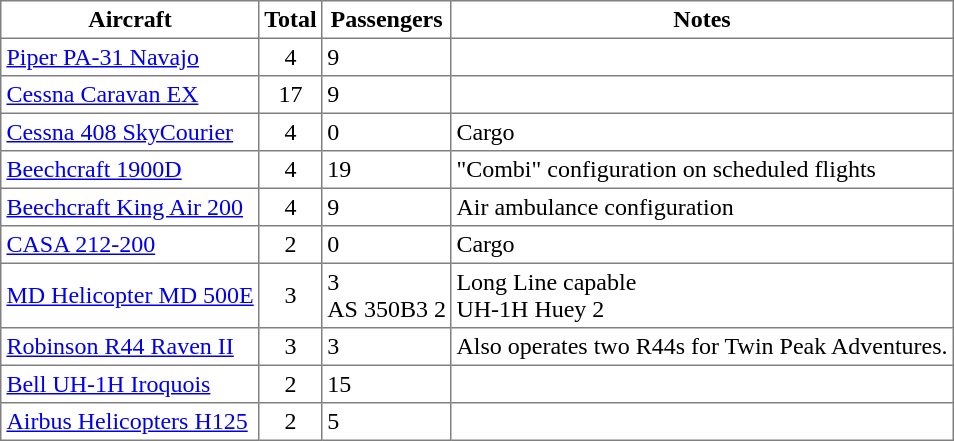<table class="toccolours sortable" border="1" cellpadding="3" style="border-collapse:collapse;margin:1em auto;">
<tr>
<th>Aircraft</th>
<th>Total</th>
<th>Passengers</th>
<th>Notes</th>
</tr>
<tr>
<td><a href='#'>Piper PA-31 Navajo</a></td>
<td align=center>4</td>
<td>9</td>
<td></td>
</tr>
<tr>
<td><a href='#'>Cessna Caravan EX</a></td>
<td align=center>17</td>
<td>9</td>
<td></td>
</tr>
<tr>
<td><a href='#'>Cessna 408 SkyCourier</a></td>
<td align=center>4</td>
<td>0</td>
<td>Cargo</td>
</tr>
<tr>
<td><a href='#'>Beechcraft 1900D</a></td>
<td align=center>4</td>
<td>19</td>
<td>"Combi" configuration on scheduled flights</td>
</tr>
<tr>
<td><a href='#'>Beechcraft King Air 200</a></td>
<td align=center>4</td>
<td>9</td>
<td>Air ambulance configuration</td>
</tr>
<tr>
<td><a href='#'>CASA 212-200</a></td>
<td align=center>2</td>
<td>0</td>
<td>Cargo</td>
</tr>
<tr>
<td><a href='#'>MD Helicopter MD 500E</a></td>
<td align=center>3</td>
<td>3<br>AS 350B3
2</td>
<td>Long Line capable<br>UH-1H Huey
2</td>
</tr>
<tr>
<td><a href='#'>Robinson R44 Raven II</a></td>
<td align=center>3</td>
<td>3</td>
<td>Also operates two R44s for Twin Peak Adventures.</td>
</tr>
<tr>
<td><a href='#'>Bell UH-1H Iroquois</a></td>
<td align=center>2</td>
<td>15</td>
<td></td>
</tr>
<tr>
<td><a href='#'>Airbus Helicopters H125</a></td>
<td align=center>2</td>
<td>5</td>
<td></td>
</tr>
</table>
